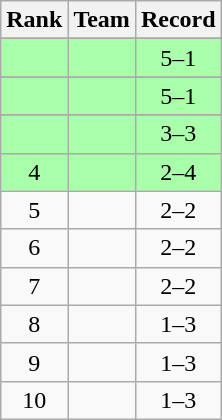<table class="wikitable">
<tr>
<th>Rank</th>
<th>Team</th>
<th>Record</th>
</tr>
<tr>
</tr>
<tr bgcolor=#aaffaa>
<td align=center></td>
<td></td>
<td align=center>5–1</td>
</tr>
<tr>
</tr>
<tr bgcolor=#aaffaa>
<td align=center></td>
<td></td>
<td align=center>5–1</td>
</tr>
<tr>
</tr>
<tr bgcolor=#aaffaa>
<td align=center></td>
<td></td>
<td align=center>3–3</td>
</tr>
<tr bgcolor=#aaffaa>
<td align=center>4</td>
<td></td>
<td align=center>2–4</td>
</tr>
<tr>
<td align=center>5</td>
<td></td>
<td align=center>2–2</td>
</tr>
<tr>
<td align=center>6</td>
<td></td>
<td align=center>2–2</td>
</tr>
<tr>
<td align=center>7</td>
<td></td>
<td align=center>2–2</td>
</tr>
<tr>
<td align=center>8</td>
<td></td>
<td align=center>1–3</td>
</tr>
<tr>
<td align=center>9</td>
<td></td>
<td align=center>1–3</td>
</tr>
<tr>
<td align=center>10</td>
<td></td>
<td align=center>1–3</td>
</tr>
</table>
